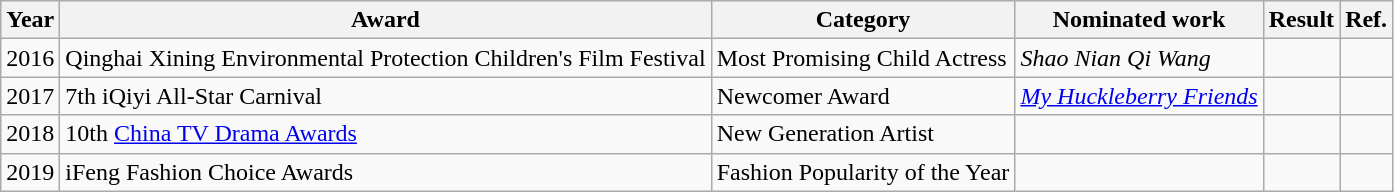<table class="wikitable sortable">
<tr>
<th>Year</th>
<th>Award</th>
<th>Category</th>
<th>Nominated work</th>
<th>Result</th>
<th>Ref.</th>
</tr>
<tr>
<td>2016</td>
<td>Qinghai Xining Environmental Protection Children's Film Festival</td>
<td>Most Promising Child Actress</td>
<td><em>Shao Nian Qi Wang</em></td>
<td></td>
<td></td>
</tr>
<tr>
<td>2017</td>
<td>7th iQiyi All-Star Carnival</td>
<td>Newcomer Award</td>
<td><em><a href='#'>My Huckleberry Friends</a></em></td>
<td></td>
<td></td>
</tr>
<tr>
<td>2018</td>
<td>10th <a href='#'>China TV Drama Awards</a></td>
<td>New Generation Artist</td>
<td></td>
<td></td>
<td></td>
</tr>
<tr>
<td>2019</td>
<td>iFeng Fashion Choice Awards</td>
<td>Fashion Popularity of the Year</td>
<td></td>
<td></td>
<td></td>
</tr>
</table>
